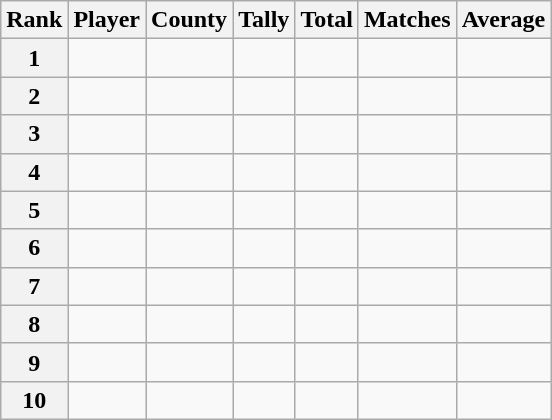<table class="wikitable">
<tr>
<th>Rank</th>
<th>Player</th>
<th>County</th>
<th>Tally</th>
<th>Total</th>
<th>Matches</th>
<th>Average</th>
</tr>
<tr>
<th rowspan="1" align="center">1</th>
<td></td>
<td></td>
<td align="center"></td>
<td align="center"></td>
<td align="center"></td>
<td align="center"></td>
</tr>
<tr>
<th>2</th>
<td></td>
<td></td>
<td align="center"></td>
<td align="center"></td>
<td align="center"></td>
<td align="center"></td>
</tr>
<tr>
<th>3</th>
<td></td>
<td></td>
<td align="center"></td>
<td align="center"></td>
<td align="center"></td>
<td align="center"></td>
</tr>
<tr>
<th>4</th>
<td></td>
<td></td>
<td align="center"></td>
<td align="center"></td>
<td align="center"></td>
<td align="center"></td>
</tr>
<tr>
<th>5</th>
<td></td>
<td></td>
<td align="center"></td>
<td align="center"></td>
<td align="center"></td>
<td align="center"></td>
</tr>
<tr>
<th>6</th>
<td></td>
<td></td>
<td align="center"></td>
<td align="center"></td>
<td align="center"></td>
<td align="center"></td>
</tr>
<tr>
<th>7</th>
<td></td>
<td></td>
<td align="center"></td>
<td align="center"></td>
<td align="center"></td>
<td align="center"></td>
</tr>
<tr>
<th>8</th>
<td></td>
<td></td>
<td align="center"></td>
<td align="center"></td>
<td align="center"></td>
<td align="center"></td>
</tr>
<tr>
<th>9</th>
<td></td>
<td></td>
<td align="center"></td>
<td align="center"></td>
<td align="center"></td>
<td align="center"></td>
</tr>
<tr>
<th>10</th>
<td></td>
<td></td>
<td align="center"></td>
<td align="center"></td>
<td align="center"></td>
<td align="center"></td>
</tr>
</table>
